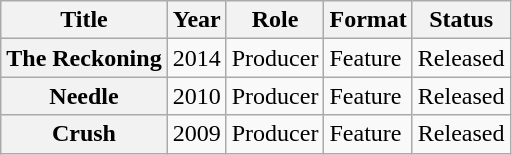<table class="wikitable sortable plainrowheaders">
<tr>
<th scope="col">Title</th>
<th scope="col">Year</th>
<th scope="col">Role</th>
<th scope="col">Format</th>
<th scope="col" class="unsortable">Status</th>
</tr>
<tr>
<th scope="row">The Reckoning</th>
<td style="text-align:center;">2014</td>
<td>Producer</td>
<td>Feature</td>
<td>Released</td>
</tr>
<tr>
<th scope="row">Needle</th>
<td style="text-align:center;">2010</td>
<td>Producer</td>
<td>Feature</td>
<td>Released</td>
</tr>
<tr>
<th scope="row">Crush</th>
<td style="text-align:center;">2009</td>
<td>Producer</td>
<td>Feature</td>
<td>Released</td>
</tr>
</table>
